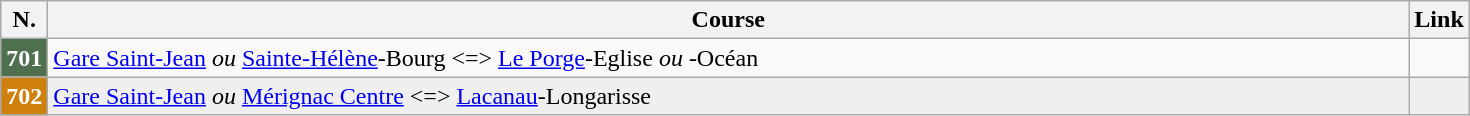<table class="wikitable" style="margin:0.5em auto">
<tr>
<th style="width:5px;">N.</th>
<th style="width:900px;">Course</th>
<th style="width:5px;">Link</th>
</tr>
<tr>
<td style="background:#4f704f; text-align:center; color:white;"><strong>701</strong></td>
<td><a href='#'>Gare Saint-Jean</a> <em>ou</em> <a href='#'>Sainte-Hélène</a>-Bourg <=>  <a href='#'>Le Porge</a>-Eglise <em>ou</em> -Océan</td>
<td></td>
</tr>
<tr style="background:#EFEFEF">
<td style="background:#cf800d; text-align:center; color:white;"><strong>702</strong></td>
<td><a href='#'>Gare Saint-Jean</a> <em>ou</em> <a href='#'>Mérignac Centre</a> <=>  <a href='#'>Lacanau</a>-Longarisse</td>
<td></td>
</tr>
</table>
